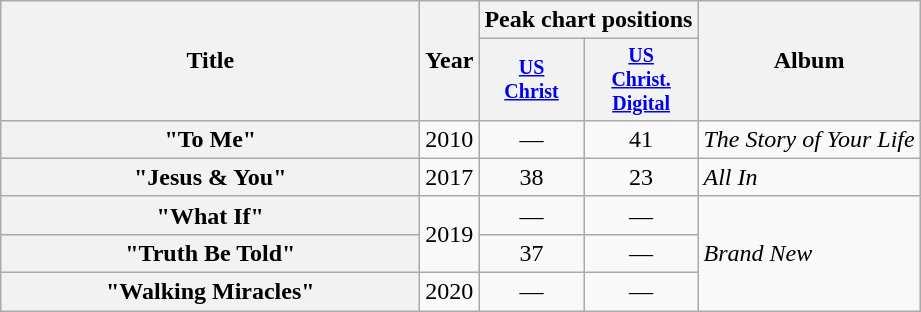<table class="wikitable plainrowheaders" style=text-align:center;>
<tr>
<th rowspan="2" scope="col" style="width:17em;">Title</th>
<th rowspan="2" scope="col">Year</th>
<th colspan="2">Peak chart positions</th>
<th scope="col" rowspan="2">Album</th>
</tr>
<tr style="font-size:smaller;">
<th><a href='#'>US<br> Christ</a><br></th>
<th><a href='#'>US<br>Christ.<br>Digital</a><br></th>
</tr>
<tr>
<th scope="row">"To Me"</th>
<td>2010</td>
<td>—</td>
<td>41</td>
<td align="left"><em>The Story of Your Life</em></td>
</tr>
<tr>
<th scope="row">"Jesus & You"</th>
<td>2017</td>
<td>38</td>
<td>23</td>
<td align="left"><em>All In</em></td>
</tr>
<tr>
<th scope="row">"What If"</th>
<td rowspan="2">2019</td>
<td>—</td>
<td>—</td>
<td rowspan="3" align="left"><em>Brand New</em></td>
</tr>
<tr>
<th scope="row">"Truth Be Told"</th>
<td>37</td>
<td>—</td>
</tr>
<tr>
<th scope="row">"Walking Miracles"</th>
<td>2020</td>
<td>—</td>
<td>—</td>
</tr>
</table>
